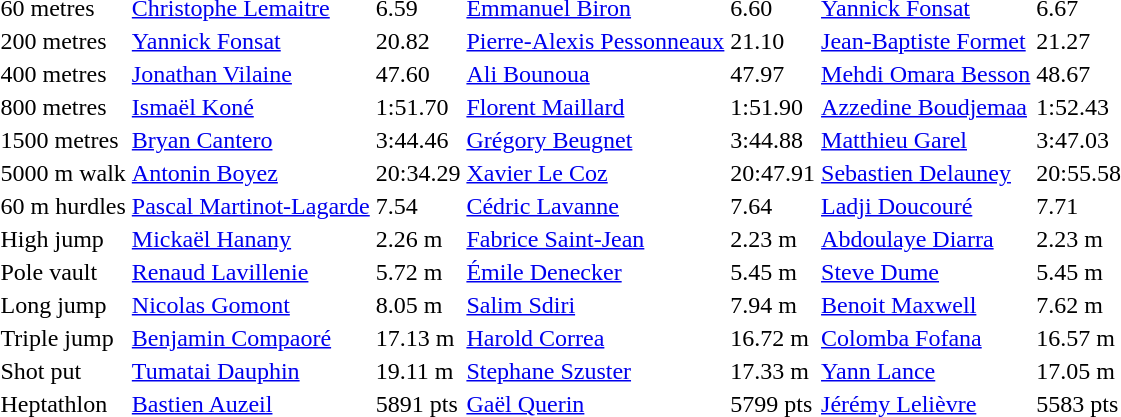<table>
<tr>
<td>60 metres</td>
<td><a href='#'>Christophe Lemaitre</a></td>
<td>6.59</td>
<td><a href='#'>Emmanuel Biron</a></td>
<td>6.60</td>
<td><a href='#'>Yannick Fonsat</a></td>
<td>6.67</td>
</tr>
<tr>
<td>200 metres</td>
<td><a href='#'>Yannick Fonsat</a></td>
<td>20.82</td>
<td><a href='#'>Pierre-Alexis Pessonneaux</a></td>
<td>21.10</td>
<td><a href='#'>Jean-Baptiste Formet</a></td>
<td>21.27</td>
</tr>
<tr>
<td>400 metres</td>
<td><a href='#'>Jonathan Vilaine</a></td>
<td>47.60</td>
<td><a href='#'>Ali Bounoua</a></td>
<td>47.97</td>
<td><a href='#'>Mehdi Omara Besson</a></td>
<td>48.67</td>
</tr>
<tr>
<td>800 metres</td>
<td><a href='#'>Ismaël Koné</a></td>
<td>1:51.70</td>
<td><a href='#'>Florent Maillard</a></td>
<td>1:51.90</td>
<td><a href='#'>Azzedine Boudjemaa</a></td>
<td>1:52.43</td>
</tr>
<tr>
<td>1500 metres</td>
<td><a href='#'>Bryan Cantero</a></td>
<td>3:44.46</td>
<td><a href='#'>Grégory Beugnet</a></td>
<td>3:44.88</td>
<td><a href='#'>Matthieu Garel</a></td>
<td>3:47.03</td>
</tr>
<tr>
<td>5000 m walk</td>
<td><a href='#'>Antonin Boyez</a></td>
<td>20:34.29</td>
<td><a href='#'>Xavier Le Coz</a></td>
<td>20:47.91</td>
<td><a href='#'>Sebastien Delauney</a></td>
<td>20:55.58</td>
</tr>
<tr>
<td>60 m hurdles</td>
<td><a href='#'>Pascal Martinot-Lagarde</a></td>
<td>7.54</td>
<td><a href='#'>Cédric Lavanne</a></td>
<td>7.64</td>
<td><a href='#'>Ladji Doucouré</a></td>
<td>7.71</td>
</tr>
<tr>
<td>High jump</td>
<td><a href='#'>Mickaël Hanany</a></td>
<td>2.26 m</td>
<td><a href='#'>Fabrice Saint-Jean</a></td>
<td>2.23 m</td>
<td><a href='#'>Abdoulaye Diarra</a></td>
<td>2.23 m</td>
</tr>
<tr>
<td>Pole vault</td>
<td><a href='#'>Renaud Lavillenie</a></td>
<td>5.72 m</td>
<td><a href='#'>Émile Denecker</a></td>
<td>5.45 m</td>
<td><a href='#'>Steve Dume</a></td>
<td>5.45 m</td>
</tr>
<tr>
<td>Long jump</td>
<td><a href='#'>Nicolas Gomont</a></td>
<td>8.05 m</td>
<td><a href='#'>Salim Sdiri</a></td>
<td>7.94 m</td>
<td><a href='#'>Benoit Maxwell</a></td>
<td>7.62 m</td>
</tr>
<tr>
<td>Triple jump</td>
<td><a href='#'>Benjamin Compaoré</a></td>
<td>17.13 m</td>
<td><a href='#'>Harold Correa</a></td>
<td>16.72 m</td>
<td><a href='#'>Colomba Fofana</a></td>
<td>16.57 m</td>
</tr>
<tr>
<td>Shot put</td>
<td><a href='#'>Tumatai Dauphin</a></td>
<td>19.11 m</td>
<td><a href='#'>Stephane Szuster</a></td>
<td>17.33 m</td>
<td><a href='#'>Yann Lance</a></td>
<td>17.05 m</td>
</tr>
<tr>
<td>Heptathlon</td>
<td><a href='#'>Bastien Auzeil</a></td>
<td>5891 pts</td>
<td><a href='#'>Gaël Querin</a></td>
<td>5799 pts</td>
<td><a href='#'>Jérémy Lelièvre</a></td>
<td>5583 pts</td>
</tr>
</table>
